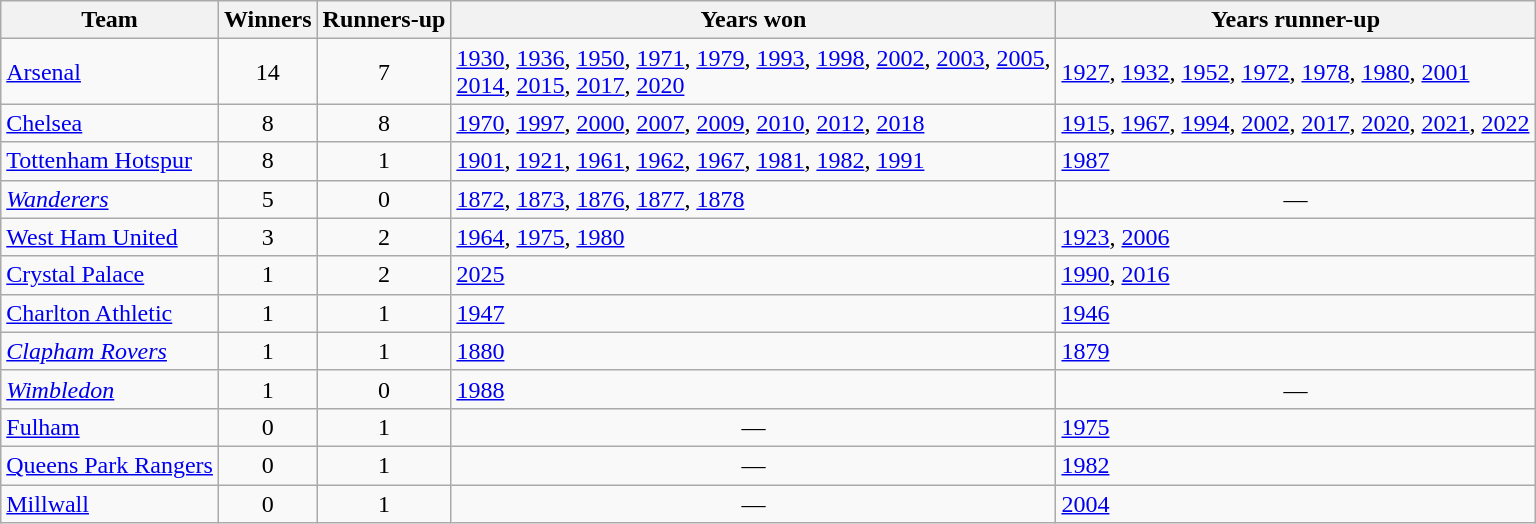<table class="wikitable sortable">
<tr>
<th>Team</th>
<th>Winners</th>
<th>Runners-up</th>
<th class="unsortable">Years won</th>
<th class="unsortable">Years runner-up</th>
</tr>
<tr>
<td><a href='#'>Arsenal</a></td>
<td align=center>14</td>
<td align=center>7</td>
<td><a href='#'>1930</a>, <a href='#'>1936</a>, <a href='#'>1950</a>, <a href='#'>1971</a>, <a href='#'>1979</a>, <a href='#'>1993</a>, <a href='#'>1998</a>, <a href='#'>2002</a>, <a href='#'>2003</a>, <a href='#'>2005</a>,<br><a href='#'>2014</a>, <a href='#'>2015</a>, <a href='#'>2017</a>, <a href='#'>2020</a></td>
<td><a href='#'>1927</a>, <a href='#'>1932</a>, <a href='#'>1952</a>, <a href='#'>1972</a>, <a href='#'>1978</a>, <a href='#'>1980</a>, <a href='#'>2001</a></td>
</tr>
<tr>
<td><a href='#'>Chelsea</a></td>
<td align=center>8</td>
<td align=center>8</td>
<td><a href='#'>1970</a>, <a href='#'>1997</a>, <a href='#'>2000</a>, <a href='#'>2007</a>, <a href='#'>2009</a>, <a href='#'>2010</a>, <a href='#'>2012</a>, <a href='#'>2018</a></td>
<td><a href='#'>1915</a>, <a href='#'>1967</a>, <a href='#'>1994</a>, <a href='#'>2002</a>, <a href='#'>2017</a>, <a href='#'>2020</a>, <a href='#'>2021</a>, <a href='#'>2022</a></td>
</tr>
<tr>
<td><a href='#'>Tottenham Hotspur</a></td>
<td align=center>8</td>
<td align=center>1</td>
<td><a href='#'>1901</a>, <a href='#'>1921</a>, <a href='#'>1961</a>, <a href='#'>1962</a>, <a href='#'>1967</a>, <a href='#'>1981</a>, <a href='#'>1982</a>, <a href='#'>1991</a></td>
<td><a href='#'>1987</a></td>
</tr>
<tr>
<td><em><a href='#'>Wanderers</a></em></td>
<td align=center>5</td>
<td align=center>0</td>
<td><a href='#'>1872</a>, <a href='#'>1873</a>, <a href='#'>1876</a>, <a href='#'>1877</a>, <a href='#'>1878</a></td>
<td align=center>—</td>
</tr>
<tr>
<td><a href='#'>West Ham United</a></td>
<td align=center>3</td>
<td align=center>2</td>
<td><a href='#'>1964</a>, <a href='#'>1975</a>, <a href='#'>1980</a></td>
<td><a href='#'>1923</a>, <a href='#'>2006</a></td>
</tr>
<tr>
<td><a href='#'>Crystal Palace</a></td>
<td align=center>1</td>
<td align=center>2</td>
<td><a href='#'>2025</a></td>
<td><a href='#'>1990</a>, <a href='#'>2016</a></td>
</tr>
<tr>
<td><a href='#'>Charlton Athletic</a></td>
<td align=center>1</td>
<td align=center>1</td>
<td><a href='#'>1947</a></td>
<td><a href='#'>1946</a></td>
</tr>
<tr>
<td><em><a href='#'>Clapham Rovers</a></em></td>
<td align=center>1</td>
<td align=center>1</td>
<td><a href='#'>1880</a></td>
<td><a href='#'>1879</a></td>
</tr>
<tr>
<td><em><a href='#'>Wimbledon</a></em></td>
<td align=center>1</td>
<td align=center>0</td>
<td><a href='#'>1988</a></td>
<td align=center>—</td>
</tr>
<tr>
<td><a href='#'>Fulham</a></td>
<td align=center>0</td>
<td align=center>1</td>
<td align=center>—</td>
<td><a href='#'>1975</a></td>
</tr>
<tr>
<td><a href='#'>Queens Park Rangers</a></td>
<td align=center>0</td>
<td align=center>1</td>
<td align=center>—</td>
<td><a href='#'>1982</a></td>
</tr>
<tr>
<td><a href='#'>Millwall</a></td>
<td align=center>0</td>
<td align=center>1</td>
<td align=center>—</td>
<td><a href='#'>2004</a></td>
</tr>
</table>
